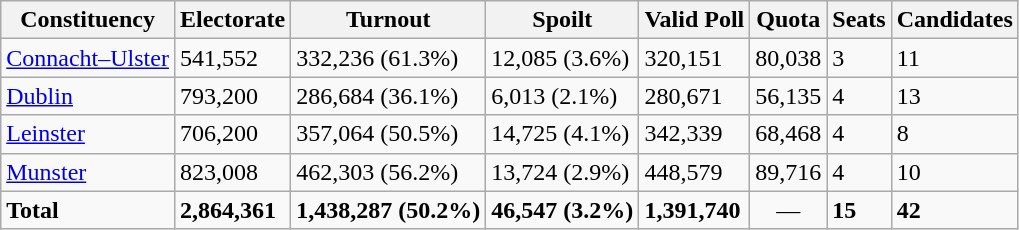<table class="wikitable">
<tr>
<th>Constituency</th>
<th>Electorate</th>
<th>Turnout</th>
<th>Spoilt</th>
<th>Valid Poll</th>
<th>Quota</th>
<th>Seats</th>
<th>Candidates</th>
</tr>
<tr>
<td><a href='#'>Connacht–Ulster</a></td>
<td>541,552</td>
<td>332,236 (61.3%)</td>
<td>12,085 (3.6%)</td>
<td>320,151</td>
<td>80,038</td>
<td>3</td>
<td>11</td>
</tr>
<tr>
<td><a href='#'>Dublin</a></td>
<td>793,200</td>
<td>286,684 (36.1%)</td>
<td>6,013 (2.1%)</td>
<td>280,671</td>
<td>56,135</td>
<td>4</td>
<td>13</td>
</tr>
<tr>
<td><a href='#'>Leinster</a></td>
<td>706,200</td>
<td>357,064 (50.5%)</td>
<td>14,725 (4.1%)</td>
<td>342,339</td>
<td>68,468</td>
<td>4</td>
<td>8</td>
</tr>
<tr>
<td><a href='#'>Munster</a></td>
<td>823,008</td>
<td>462,303 (56.2%)</td>
<td>13,724 (2.9%)</td>
<td>448,579</td>
<td>89,716</td>
<td>4</td>
<td>10</td>
</tr>
<tr>
<td><strong>Total</strong></td>
<td><strong>2,864,361</strong></td>
<td><strong>1,438,287 (50.2%)</strong></td>
<td><strong>46,547 (3.2%)</strong></td>
<td><strong>1,391,740</strong></td>
<td align=center>—</td>
<td><strong>15</strong></td>
<td><strong>42</strong></td>
</tr>
</table>
